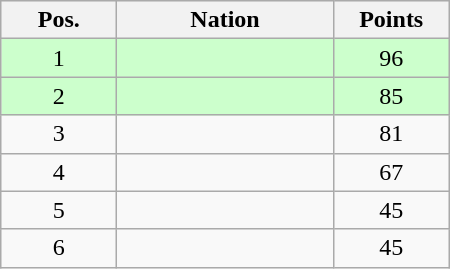<table class="wikitable gauche" cellspacing="1" style="width:300px;">
<tr style="background:#efefef; text-align:center;">
<th style="width:70px;">Pos.</th>
<th>Nation</th>
<th style="width:70px;">Points</th>
</tr>
<tr style="vertical-align:top; text-align:center; background:#ccffcc;">
<td>1</td>
<td style="text-align:left;"></td>
<td>96</td>
</tr>
<tr style="vertical-align:top; text-align:center; background:#ccffcc;">
<td>2</td>
<td style="text-align:left;"></td>
<td>85</td>
</tr>
<tr style="vertical-align:top; text-align:center">
<td>3</td>
<td style="text-align:left;"></td>
<td>81</td>
</tr>
<tr style="vertical-align:top; text-align:center">
<td>4</td>
<td style="text-align:left;"></td>
<td>67</td>
</tr>
<tr style="vertical-align:top; text-align:center">
<td>5</td>
<td style="text-align:left;"></td>
<td>45</td>
</tr>
<tr style="vertical-align:top; text-align:center">
<td>6</td>
<td style="text-align:left;"></td>
<td>45</td>
</tr>
</table>
